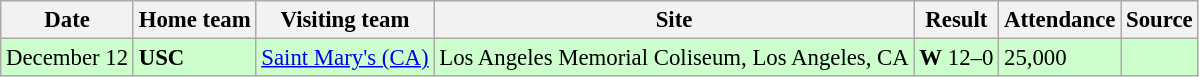<table class="wikitable" style="font-size:95%;">
<tr>
<th>Date</th>
<th>Home team</th>
<th>Visiting team</th>
<th>Site</th>
<th>Result</th>
<th>Attendance</th>
<th class="unsortable">Source</th>
</tr>
<tr bgcolor=ccffcc>
<td>December 12</td>
<td><strong>USC</strong></td>
<td><a href='#'>Saint Mary's (CA)</a></td>
<td>Los Angeles Memorial Coliseum, Los Angeles, CA</td>
<td><strong>W</strong> 12–0</td>
<td>25,000</td>
<td></td>
</tr>
</table>
